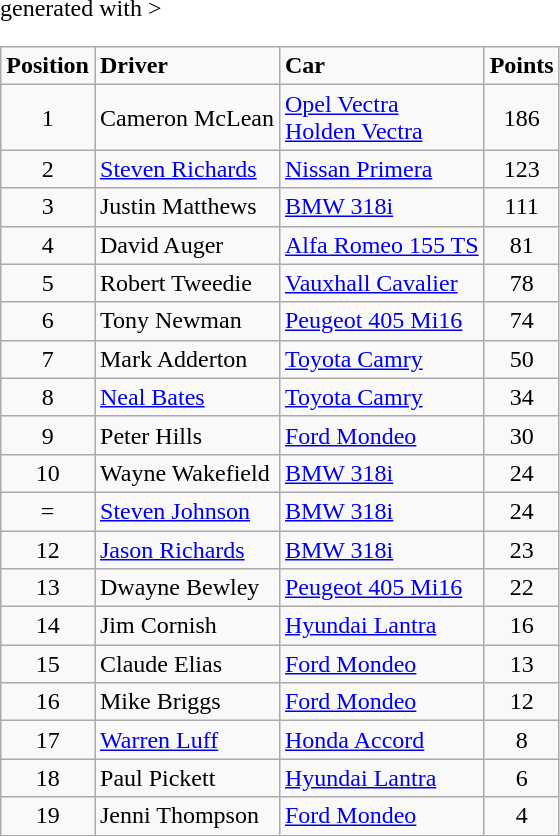<table class="wikitable" <hiddentext>generated with >
<tr style="font-weight:bold">
<td height="14" align="center">Position</td>
<td>Driver</td>
<td>Car</td>
<td align="center">Points</td>
</tr>
<tr>
<td height="14" align="center">1</td>
<td>Cameron McLean</td>
<td><a href='#'>Opel Vectra</a> <br> <a href='#'>Holden Vectra</a></td>
<td align="center">186</td>
</tr>
<tr>
<td height="14" align="center">2</td>
<td><a href='#'>Steven Richards</a></td>
<td><a href='#'>Nissan Primera</a></td>
<td align="center">123</td>
</tr>
<tr>
<td height="14" align="center">3</td>
<td>Justin Matthews</td>
<td><a href='#'>BMW 318i</a></td>
<td align="center">111</td>
</tr>
<tr>
<td height="14" align="center">4</td>
<td>David Auger</td>
<td><a href='#'>Alfa Romeo 155 TS</a></td>
<td align="center">81</td>
</tr>
<tr>
<td height="14" align="center">5</td>
<td>Robert Tweedie</td>
<td><a href='#'>Vauxhall Cavalier</a></td>
<td align="center">78</td>
</tr>
<tr>
<td height="14" align="center">6</td>
<td>Tony Newman</td>
<td><a href='#'>Peugeot 405 Mi16</a></td>
<td align="center">74</td>
</tr>
<tr>
<td height="14" align="center">7</td>
<td>Mark Adderton</td>
<td><a href='#'>Toyota Camry</a></td>
<td align="center">50</td>
</tr>
<tr>
<td height="14" align="center">8</td>
<td><a href='#'>Neal Bates</a></td>
<td><a href='#'>Toyota Camry</a></td>
<td align="center">34</td>
</tr>
<tr>
<td height="14" align="center">9</td>
<td>Peter Hills</td>
<td><a href='#'>Ford Mondeo</a></td>
<td align="center">30</td>
</tr>
<tr>
<td height="14" align="center">10</td>
<td>Wayne Wakefield</td>
<td><a href='#'>BMW 318i</a></td>
<td align="center">24</td>
</tr>
<tr>
<td height="14" align="center">=</td>
<td><a href='#'>Steven Johnson</a></td>
<td><a href='#'>BMW 318i</a></td>
<td align="center">24</td>
</tr>
<tr>
<td height="14" align="center">12</td>
<td><a href='#'>Jason Richards</a></td>
<td><a href='#'>BMW 318i</a></td>
<td align="center">23</td>
</tr>
<tr>
<td height="14" align="center">13</td>
<td>Dwayne Bewley</td>
<td><a href='#'>Peugeot 405 Mi16</a></td>
<td align="center">22</td>
</tr>
<tr>
<td height="14" align="center">14</td>
<td>Jim Cornish</td>
<td><a href='#'>Hyundai Lantra</a></td>
<td align="center">16</td>
</tr>
<tr>
<td height="14" align="center">15</td>
<td>Claude Elias</td>
<td><a href='#'>Ford Mondeo</a></td>
<td align="center">13</td>
</tr>
<tr>
<td height="14" align="center">16</td>
<td>Mike Briggs</td>
<td><a href='#'>Ford Mondeo</a></td>
<td align="center">12</td>
</tr>
<tr>
<td height="14" align="center">17</td>
<td><a href='#'>Warren Luff</a></td>
<td><a href='#'>Honda Accord</a></td>
<td align="center">8</td>
</tr>
<tr>
<td height="14" align="center">18</td>
<td>Paul Pickett</td>
<td><a href='#'>Hyundai Lantra</a></td>
<td align="center">6</td>
</tr>
<tr>
<td height="14" align="center">19</td>
<td>Jenni Thompson</td>
<td><a href='#'>Ford Mondeo</a></td>
<td align="center">4</td>
</tr>
</table>
